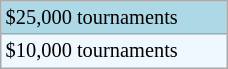<table class="wikitable"  style="font-size:85%; width:12%;">
<tr style="background:lightblue;">
<td>$25,000 tournaments</td>
</tr>
<tr style="background:#f0f8ff;">
<td>$10,000 tournaments</td>
</tr>
</table>
